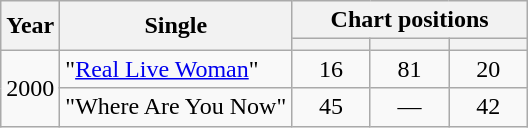<table class="wikitable">
<tr>
<th rowspan="2">Year</th>
<th rowspan="2">Single</th>
<th colspan="3">Chart positions</th>
</tr>
<tr>
<th width="45"></th>
<th width="45"></th>
<th width="45"></th>
</tr>
<tr>
<td rowspan="2">2000</td>
<td>"<a href='#'>Real Live Woman</a>"</td>
<td align="center">16</td>
<td align="center">81</td>
<td align="center">20</td>
</tr>
<tr>
<td>"Where Are You Now"</td>
<td align="center">45</td>
<td align="center">—</td>
<td align="center">42</td>
</tr>
</table>
